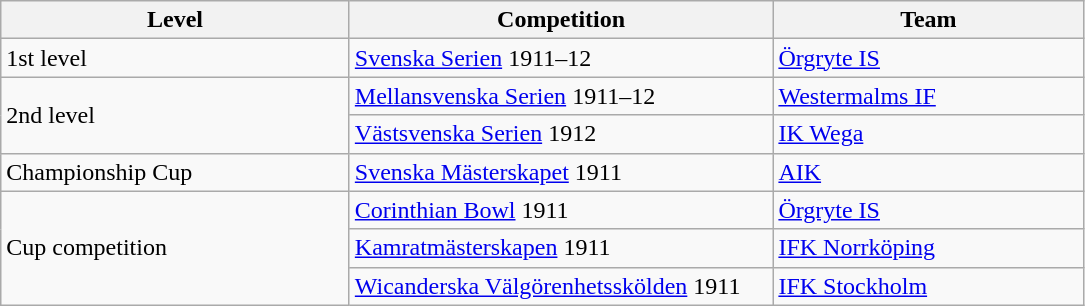<table class="wikitable" style="text-align: left;">
<tr>
<th style="width: 225px;">Level</th>
<th style="width: 275px;">Competition</th>
<th style="width: 200px;">Team</th>
</tr>
<tr>
<td>1st level</td>
<td><a href='#'>Svenska Serien</a> 1911–12</td>
<td><a href='#'>Örgryte IS</a></td>
</tr>
<tr>
<td rowspan="2">2nd level</td>
<td><a href='#'>Mellansvenska Serien</a> 1911–12</td>
<td><a href='#'>Westermalms IF</a></td>
</tr>
<tr>
<td><a href='#'>Västsvenska Serien</a> 1912</td>
<td><a href='#'>IK Wega</a></td>
</tr>
<tr>
<td>Championship Cup</td>
<td><a href='#'>Svenska Mästerskapet</a> 1911</td>
<td><a href='#'>AIK</a></td>
</tr>
<tr>
<td rowspan="3">Cup competition</td>
<td><a href='#'>Corinthian Bowl</a> 1911</td>
<td><a href='#'>Örgryte IS</a></td>
</tr>
<tr>
<td><a href='#'>Kamratmästerskapen</a> 1911</td>
<td><a href='#'>IFK Norrköping</a></td>
</tr>
<tr>
<td><a href='#'>Wicanderska Välgörenhetsskölden</a> 1911</td>
<td><a href='#'>IFK Stockholm</a></td>
</tr>
</table>
